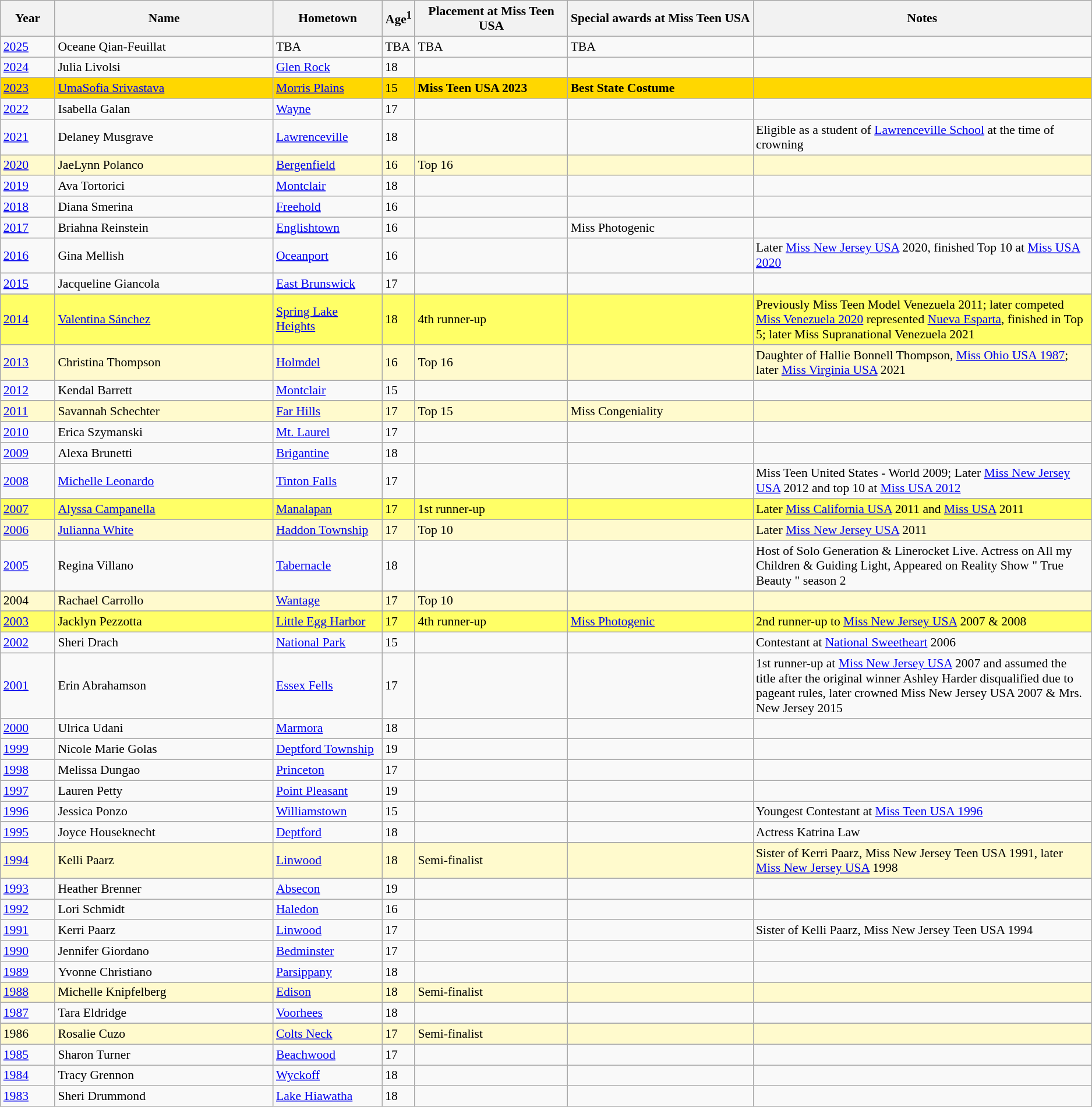<table class="wikitable sortable"style="font-size:90%;">
<tr bgcolor="#efefef">
<th width=5%>Year</th>
<th width=20%>Name</th>
<th width=10%>Hometown</th>
<th width=3%>Age<sup>1</sup></th>
<th width=14%>Placement at Miss Teen USA</th>
<th width=17%>Special awards at Miss Teen  USA</th>
<th width=31%>Notes</th>
</tr>
<tr>
<td><a href='#'>2025</a></td>
<td>Oceane Qian-Feuillat</td>
<td>TBA</td>
<td>TBA</td>
<td>TBA</td>
<td>TBA</td>
<td></td>
</tr>
<tr>
<td><a href='#'>2024</a></td>
<td>Julia Livolsi</td>
<td><a href='#'>Glen Rock</a></td>
<td>18</td>
<td></td>
<td></td>
<td></td>
</tr>
<tr>
</tr>
<tr style="background-color:gold;">
<td><a href='#'>2023</a></td>
<td><a href='#'>UmaSofia Srivastava</a></td>
<td><a href='#'>Morris Plains</a></td>
<td>15</td>
<td><strong>Miss Teen USA 2023</strong></td>
<td><strong>Best State Costume</strong></td>
<td></td>
</tr>
<tr>
<td><a href='#'>2022</a></td>
<td>Isabella Galan</td>
<td><a href='#'>Wayne</a></td>
<td>17</td>
<td></td>
<td></td>
<td></td>
</tr>
<tr>
<td><a href='#'>2021</a></td>
<td>Delaney Musgrave</td>
<td><a href='#'>Lawrenceville</a></td>
<td>18</td>
<td></td>
<td></td>
<td>Eligible as a student of <a href='#'>Lawrenceville School</a> at the time of crowning</td>
</tr>
<tr style="background-color:#FFFACD;">
<td><a href='#'>2020</a></td>
<td>JaeLynn Polanco</td>
<td><a href='#'>Bergenfield</a></td>
<td>16</td>
<td>Top 16</td>
<td></td>
<td></td>
</tr>
<tr>
<td><a href='#'>2019</a></td>
<td>Ava Tortorici</td>
<td><a href='#'>Montclair</a></td>
<td>18</td>
<td></td>
<td></td>
<td></td>
</tr>
<tr>
<td><a href='#'>2018</a></td>
<td>Diana Smerina</td>
<td><a href='#'>Freehold</a></td>
<td>16</td>
<td></td>
<td></td>
<td></td>
</tr>
<tr>
</tr>
<tr>
<td><a href='#'>2017</a></td>
<td>Briahna Reinstein</td>
<td><a href='#'>Englishtown</a></td>
<td>16</td>
<td></td>
<td>Miss Photogenic</td>
<td></td>
</tr>
<tr>
<td><a href='#'>2016</a></td>
<td>Gina Mellish</td>
<td><a href='#'>Oceanport</a></td>
<td>16</td>
<td></td>
<td></td>
<td>Later <a href='#'>Miss New Jersey USA</a> 2020, finished Top 10 at <a href='#'>Miss USA 2020</a></td>
</tr>
<tr>
<td><a href='#'>2015</a></td>
<td>Jacqueline Giancola</td>
<td><a href='#'>East Brunswick</a></td>
<td>17</td>
<td></td>
<td></td>
<td></td>
</tr>
<tr>
</tr>
<tr style="background-color:#FFFF66;">
<td><a href='#'>2014</a></td>
<td><a href='#'>Valentina Sánchez</a></td>
<td><a href='#'>Spring Lake Heights</a></td>
<td>18</td>
<td>4th runner-up</td>
<td></td>
<td>Previously Miss Teen Model Venezuela 2011; later competed <a href='#'>Miss Venezuela 2020</a> represented <a href='#'>Nueva Esparta</a>, finished in Top 5; later Miss Supranational Venezuela 2021</td>
</tr>
<tr>
</tr>
<tr style="background-color:#FFFACD;">
<td><a href='#'>2013</a></td>
<td>Christina Thompson</td>
<td><a href='#'>Holmdel</a></td>
<td>16</td>
<td>Top 16</td>
<td></td>
<td>Daughter of Hallie Bonnell Thompson, <a href='#'>Miss Ohio USA 1987</a>; later <a href='#'>Miss Virginia USA</a> 2021</td>
</tr>
<tr>
<td><a href='#'>2012</a></td>
<td>Kendal Barrett</td>
<td><a href='#'>Montclair</a></td>
<td>15</td>
<td></td>
<td></td>
<td></td>
</tr>
<tr>
</tr>
<tr style="background-color:#FFFACD;">
<td><a href='#'>2011</a></td>
<td>Savannah Schechter</td>
<td><a href='#'>Far Hills</a></td>
<td>17</td>
<td>Top 15</td>
<td>Miss Congeniality</td>
<td></td>
</tr>
<tr>
<td><a href='#'>2010</a></td>
<td>Erica Szymanski</td>
<td><a href='#'>Mt. Laurel</a></td>
<td>17</td>
<td></td>
<td></td>
<td></td>
</tr>
<tr>
<td><a href='#'>2009</a></td>
<td>Alexa Brunetti</td>
<td><a href='#'>Brigantine</a></td>
<td>18</td>
<td></td>
<td></td>
<td></td>
</tr>
<tr>
<td><a href='#'>2008</a></td>
<td><a href='#'>Michelle Leonardo</a></td>
<td><a href='#'>Tinton Falls</a></td>
<td>17</td>
<td></td>
<td></td>
<td>Miss Teen United States - World 2009; Later <a href='#'>Miss New Jersey USA</a> 2012 and top 10 at <a href='#'>Miss USA 2012</a></td>
</tr>
<tr>
</tr>
<tr style="background-color:#FFFF66;">
<td><a href='#'>2007</a></td>
<td><a href='#'>Alyssa Campanella</a></td>
<td><a href='#'>Manalapan</a></td>
<td>17</td>
<td>1st runner-up</td>
<td></td>
<td>Later <a href='#'>Miss California USA</a> 2011 and <a href='#'>Miss USA</a> 2011</td>
</tr>
<tr>
</tr>
<tr style="background-color:#FFFACD;">
<td><a href='#'>2006</a></td>
<td><a href='#'>Julianna White</a></td>
<td><a href='#'>Haddon Township</a></td>
<td>17</td>
<td>Top 10</td>
<td></td>
<td>Later <a href='#'>Miss New Jersey USA</a> 2011</td>
</tr>
<tr>
<td><a href='#'>2005</a></td>
<td>Regina Villano</td>
<td><a href='#'>Tabernacle</a></td>
<td>18</td>
<td></td>
<td></td>
<td>Host of Solo Generation & Linerocket Live. Actress on All my Children & Guiding Light, Appeared on Reality Show " True Beauty " season 2</td>
</tr>
<tr>
</tr>
<tr style="background-color:#FFFACD;">
<td>2004</td>
<td>Rachael Carrollo</td>
<td><a href='#'>Wantage</a></td>
<td>17</td>
<td>Top 10</td>
<td></td>
<td></td>
</tr>
<tr>
</tr>
<tr style="background-color:#FFFF66;">
<td><a href='#'>2003</a></td>
<td>Jacklyn Pezzotta</td>
<td><a href='#'>Little Egg Harbor</a></td>
<td>17</td>
<td>4th runner-up</td>
<td><a href='#'>Miss Photogenic</a></td>
<td>2nd runner-up to <a href='#'>Miss New Jersey USA</a> 2007 & 2008</td>
</tr>
<tr>
<td><a href='#'>2002</a></td>
<td>Sheri Drach</td>
<td><a href='#'>National Park</a></td>
<td>15</td>
<td></td>
<td></td>
<td>Contestant at <a href='#'>National Sweetheart</a> 2006</td>
</tr>
<tr>
<td><a href='#'>2001</a></td>
<td>Erin Abrahamson</td>
<td><a href='#'>Essex Fells</a></td>
<td>17</td>
<td></td>
<td></td>
<td>1st runner-up at <a href='#'>Miss New Jersey USA</a> 2007 and assumed the title after the original winner Ashley Harder disqualified due to pageant rules, later crowned Miss New Jersey USA 2007 & Mrs. New Jersey 2015</td>
</tr>
<tr>
<td><a href='#'>2000</a></td>
<td>Ulrica Udani</td>
<td><a href='#'>Marmora</a></td>
<td>18</td>
<td></td>
<td></td>
<td></td>
</tr>
<tr>
<td><a href='#'>1999</a></td>
<td>Nicole Marie Golas</td>
<td><a href='#'>Deptford Township</a></td>
<td>19</td>
<td></td>
<td></td>
<td></td>
</tr>
<tr>
<td><a href='#'>1998</a></td>
<td>Melissa Dungao</td>
<td><a href='#'>Princeton</a></td>
<td>17</td>
<td></td>
<td></td>
<td></td>
</tr>
<tr>
<td><a href='#'>1997</a></td>
<td>Lauren Petty</td>
<td><a href='#'>Point Pleasant</a></td>
<td>19</td>
<td></td>
<td></td>
<td></td>
</tr>
<tr>
<td><a href='#'>1996</a></td>
<td>Jessica Ponzo</td>
<td><a href='#'>Williamstown</a></td>
<td>15</td>
<td></td>
<td></td>
<td>Youngest Contestant at <a href='#'>Miss Teen USA 1996</a></td>
</tr>
<tr>
<td><a href='#'>1995</a></td>
<td>Joyce Houseknecht</td>
<td><a href='#'>Deptford</a></td>
<td>18</td>
<td></td>
<td></td>
<td>Actress Katrina Law</td>
</tr>
<tr>
</tr>
<tr style="background-color:#FFFACD;">
<td><a href='#'>1994</a></td>
<td>Kelli Paarz</td>
<td><a href='#'>Linwood</a></td>
<td>18</td>
<td>Semi-finalist</td>
<td></td>
<td>Sister of Kerri Paarz, Miss New Jersey Teen USA 1991, later <a href='#'>Miss New Jersey USA</a> 1998</td>
</tr>
<tr>
<td><a href='#'>1993</a></td>
<td>Heather Brenner</td>
<td><a href='#'>Absecon</a></td>
<td>19</td>
<td></td>
<td></td>
<td></td>
</tr>
<tr>
<td><a href='#'>1992</a></td>
<td>Lori Schmidt</td>
<td><a href='#'>Haledon</a></td>
<td>16</td>
<td></td>
<td></td>
<td></td>
</tr>
<tr>
<td><a href='#'>1991</a></td>
<td>Kerri Paarz</td>
<td><a href='#'>Linwood</a></td>
<td>17</td>
<td></td>
<td></td>
<td>Sister of Kelli Paarz, Miss New Jersey Teen USA 1994</td>
</tr>
<tr>
<td><a href='#'>1990</a></td>
<td>Jennifer Giordano</td>
<td><a href='#'>Bedminster</a></td>
<td>17</td>
<td></td>
<td></td>
<td></td>
</tr>
<tr>
<td><a href='#'>1989</a></td>
<td>Yvonne Christiano</td>
<td><a href='#'>Parsippany</a></td>
<td>18</td>
<td></td>
<td></td>
<td></td>
</tr>
<tr>
</tr>
<tr style="background-color:#FFFACD;">
<td><a href='#'>1988</a></td>
<td>Michelle Knipfelberg</td>
<td><a href='#'>Edison</a></td>
<td>18</td>
<td>Semi-finalist</td>
<td></td>
<td></td>
</tr>
<tr>
<td><a href='#'>1987</a></td>
<td>Tara Eldridge</td>
<td><a href='#'>Voorhees</a></td>
<td>18</td>
<td></td>
<td></td>
<td></td>
</tr>
<tr>
</tr>
<tr style="background-color:#FFFACD;">
<td>1986</td>
<td>Rosalie Cuzo</td>
<td><a href='#'>Colts Neck</a></td>
<td>17</td>
<td>Semi-finalist</td>
<td></td>
<td></td>
</tr>
<tr>
<td><a href='#'>1985</a></td>
<td>Sharon Turner</td>
<td><a href='#'>Beachwood</a></td>
<td>17</td>
<td></td>
<td></td>
<td></td>
</tr>
<tr>
<td><a href='#'>1984</a></td>
<td>Tracy Grennon</td>
<td><a href='#'>Wyckoff</a></td>
<td>18</td>
<td></td>
<td></td>
<td></td>
</tr>
<tr>
<td><a href='#'>1983</a></td>
<td>Sheri Drummond</td>
<td><a href='#'>Lake Hiawatha</a></td>
<td>18</td>
<td></td>
<td></td>
<td></td>
</tr>
</table>
